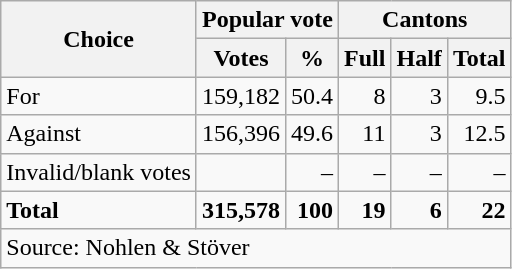<table class=wikitable style=text-align:right>
<tr>
<th rowspan=2>Choice</th>
<th colspan=2>Popular vote</th>
<th colspan=3>Cantons</th>
</tr>
<tr>
<th>Votes</th>
<th>%</th>
<th>Full</th>
<th>Half</th>
<th>Total</th>
</tr>
<tr>
<td align=left>For</td>
<td>159,182</td>
<td>50.4</td>
<td>8</td>
<td>3</td>
<td>9.5</td>
</tr>
<tr>
<td align=left>Against</td>
<td>156,396</td>
<td>49.6</td>
<td>11</td>
<td>3</td>
<td>12.5</td>
</tr>
<tr>
<td align=left>Invalid/blank votes</td>
<td></td>
<td>–</td>
<td>–</td>
<td>–</td>
<td>–</td>
</tr>
<tr>
<td align=left><strong>Total</strong></td>
<td><strong>315,578</strong></td>
<td><strong>100</strong></td>
<td><strong>19</strong></td>
<td><strong>6</strong></td>
<td><strong>22</strong></td>
</tr>
<tr>
<td align=left colspan=6>Source: Nohlen & Stöver</td>
</tr>
</table>
